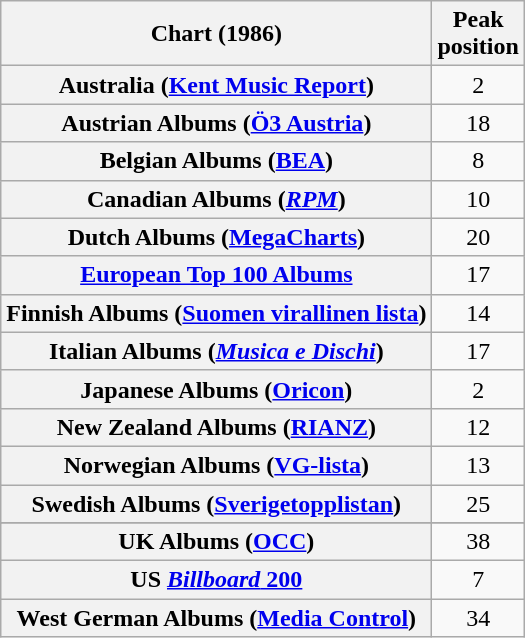<table class="wikitable sortable plainrowheaders">
<tr>
<th>Chart (1986)</th>
<th>Peak<br>position</th>
</tr>
<tr>
<th scope="row">Australia (<a href='#'>Kent Music Report</a>)</th>
<td align="center">2</td>
</tr>
<tr>
<th scope="row">Austrian Albums (<a href='#'>Ö3 Austria</a>)</th>
<td align="center">18</td>
</tr>
<tr>
<th scope="row">Belgian Albums (<a href='#'>BEA</a>)</th>
<td align="center">8</td>
</tr>
<tr>
<th scope="row">Canadian Albums (<em><a href='#'>RPM</a></em>)</th>
<td align="center">10</td>
</tr>
<tr>
<th scope="row">Dutch Albums (<a href='#'>MegaCharts</a>)</th>
<td align="center">20</td>
</tr>
<tr>
<th scope="row"><a href='#'>European Top 100 Albums</a></th>
<td align="center">17</td>
</tr>
<tr>
<th scope="row">Finnish Albums (<a href='#'>Suomen virallinen lista</a>)</th>
<td align="center">14</td>
</tr>
<tr>
<th scope="row">Italian Albums (<em><a href='#'>Musica e Dischi</a></em>)</th>
<td align="center">17</td>
</tr>
<tr>
<th scope="row">Japanese Albums (<a href='#'>Oricon</a>)</th>
<td align="center">2</td>
</tr>
<tr>
<th scope="row">New Zealand Albums (<a href='#'>RIANZ</a>)</th>
<td align="center">12</td>
</tr>
<tr>
<th scope="row">Norwegian Albums (<a href='#'>VG-lista</a>)</th>
<td align="center">13</td>
</tr>
<tr>
<th scope="row">Swedish Albums (<a href='#'>Sverigetopplistan</a>)</th>
<td align="center">25</td>
</tr>
<tr>
</tr>
<tr>
<th scope="row">UK Albums (<a href='#'>OCC</a>)</th>
<td align="center">38</td>
</tr>
<tr>
<th scope="row">US <a href='#'><em>Billboard</em> 200</a></th>
<td align="center">7</td>
</tr>
<tr>
<th scope="row">West German Albums (<a href='#'>Media Control</a>)</th>
<td align="center">34</td>
</tr>
</table>
